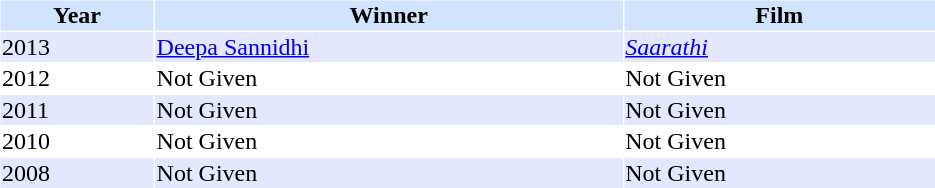<table cellspacing="1" cellpadding="1" border="0" width="50%">
<tr bgcolor="#d1e4fd">
<th>Year</th>
<th>Winner</th>
<th>Film</th>
</tr>
<tr bgcolor="#e4e8ff">
<td>2013</td>
<td><a href='#'>Deepa Sannidhi</a></td>
<td><em><a href='#'>Saarathi</a></em></td>
</tr>
<tr>
<td>2012</td>
<td>Not Given</td>
<td>Not Given</td>
<td></td>
</tr>
<tr bgcolor="#e4e8ff">
<td>2011</td>
<td>Not Given</td>
<td>Not Given</td>
</tr>
<tr>
<td>2010</td>
<td>Not Given</td>
<td>Not Given</td>
</tr>
<tr bgcolor="#e4e8ff">
<td>2008</td>
<td>Not Given</td>
<td>Not Given</td>
</tr>
</table>
